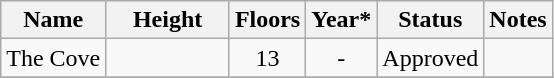<table class="wikitable sortable">
<tr>
<th scope=col>Name</th>
<th scope="col" style="width:75px;">Height<br></th>
<th scope=col>Floors</th>
<th scope=col>Year*<br></th>
<th scope=col>Status</th>
<th scope=col class="unsortable">Notes</th>
</tr>
<tr>
<td>The Cove</td>
<td style="text-align:center;"></td>
<td style="text-align:center;">13</td>
<td style="text-align:center;">-</td>
<td style="text-align:center;">Approved</td>
<td></td>
</tr>
<tr>
</tr>
</table>
